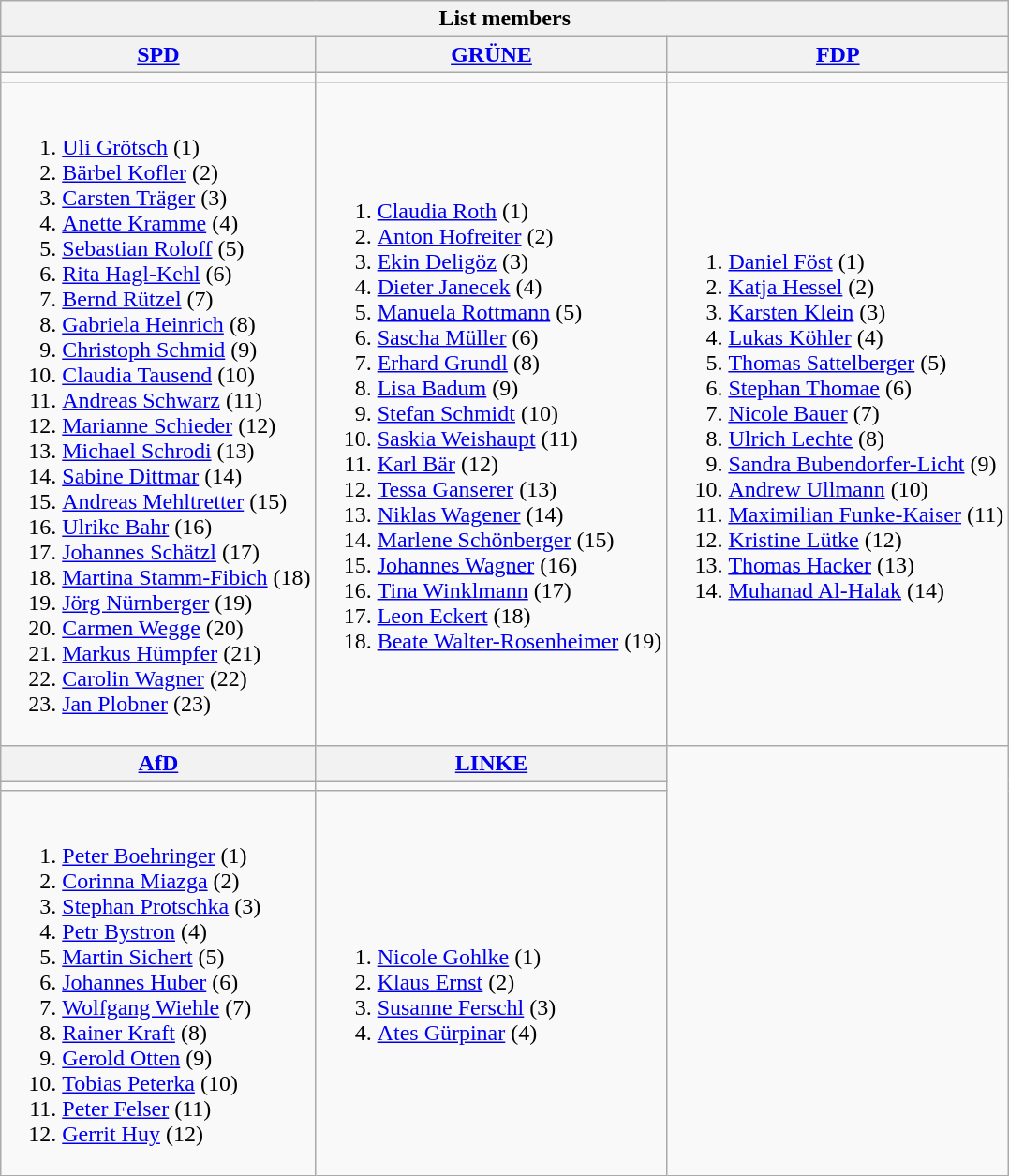<table class=wikitable>
<tr>
<th colspan=3>List members</th>
</tr>
<tr>
<th><a href='#'>SPD</a></th>
<th><a href='#'>GRÜNE</a></th>
<th><a href='#'>FDP</a></th>
</tr>
<tr>
<td bgcolor=></td>
<td bgcolor=></td>
<td bgcolor=></td>
</tr>
<tr>
<td><br><ol><li><a href='#'>Uli Grötsch</a> (1)</li><li><a href='#'>Bärbel Kofler</a> (2)</li><li><a href='#'>Carsten Träger</a> (3)</li><li><a href='#'>Anette Kramme</a> (4)</li><li><a href='#'>Sebastian Roloff</a> (5)</li><li><a href='#'>Rita Hagl-Kehl</a> (6)</li><li><a href='#'>Bernd Rützel</a> (7)</li><li><a href='#'>Gabriela Heinrich</a> (8)</li><li><a href='#'>Christoph Schmid</a> (9)</li><li><a href='#'>Claudia Tausend</a> (10)</li><li><a href='#'>Andreas Schwarz</a> (11)</li><li><a href='#'>Marianne Schieder</a> (12)</li><li><a href='#'>Michael Schrodi</a> (13)</li><li><a href='#'>Sabine Dittmar</a> (14)</li><li><a href='#'>Andreas Mehltretter</a> (15)</li><li><a href='#'>Ulrike Bahr</a> (16)</li><li><a href='#'>Johannes Schätzl</a> (17)</li><li><a href='#'>Martina Stamm-Fibich</a> (18)</li><li><a href='#'>Jörg Nürnberger</a> (19)</li><li><a href='#'>Carmen Wegge</a> (20)</li><li><a href='#'>Markus Hümpfer</a> (21)</li><li><a href='#'>Carolin Wagner</a> (22)</li><li><a href='#'>Jan Plobner</a> (23)</li></ol></td>
<td><br><ol><li><a href='#'>Claudia Roth</a> (1)</li><li><a href='#'>Anton Hofreiter</a> (2)</li><li><a href='#'>Ekin Deligöz</a> (3)</li><li><a href='#'>Dieter Janecek</a> (4)</li><li><a href='#'>Manuela Rottmann</a> (5)</li><li><a href='#'>Sascha Müller</a> (6)</li><li><a href='#'>Erhard Grundl</a> (8)</li><li><a href='#'>Lisa Badum</a> (9)</li><li><a href='#'>Stefan Schmidt</a> (10)</li><li><a href='#'>Saskia Weishaupt</a> (11)</li><li><a href='#'>Karl Bär</a> (12)</li><li><a href='#'>Tessa Ganserer</a> (13)</li><li><a href='#'>Niklas Wagener</a> (14)</li><li><a href='#'>Marlene Schönberger</a> (15)</li><li><a href='#'>Johannes Wagner</a> (16)</li><li><a href='#'>Tina Winklmann</a> (17)</li><li><a href='#'>Leon Eckert</a> (18)</li><li><a href='#'>Beate Walter-Rosenheimer</a> (19)</li></ol></td>
<td><br><ol><li><a href='#'>Daniel Föst</a> (1)</li><li><a href='#'>Katja Hessel</a> (2)</li><li><a href='#'>Karsten Klein</a> (3)</li><li><a href='#'>Lukas Köhler</a> (4)</li><li><a href='#'>Thomas Sattelberger</a> (5)</li><li><a href='#'>Stephan Thomae</a> (6)</li><li><a href='#'>Nicole Bauer</a> (7)</li><li><a href='#'>Ulrich Lechte</a> (8)</li><li><a href='#'>Sandra Bubendorfer-Licht</a> (9)</li><li><a href='#'>Andrew Ullmann</a> (10)</li><li><a href='#'>Maximilian Funke-Kaiser</a> (11)</li><li><a href='#'>Kristine Lütke</a> (12)</li><li><a href='#'>Thomas Hacker</a> (13)</li><li><a href='#'>Muhanad Al-Halak</a> (14)</li></ol></td>
</tr>
<tr>
<th><a href='#'>AfD</a></th>
<th><a href='#'>LINKE</a></th>
</tr>
<tr>
<td bgcolor=></td>
<td bgcolor=></td>
</tr>
<tr>
<td><br><ol><li><a href='#'>Peter Boehringer</a> (1)</li><li><a href='#'>Corinna Miazga</a> (2)</li><li><a href='#'>Stephan Protschka</a> (3)</li><li><a href='#'>Petr Bystron</a> (4)</li><li><a href='#'>Martin Sichert</a> (5)</li><li><a href='#'>Johannes Huber</a> (6)</li><li><a href='#'>Wolfgang Wiehle</a> (7)</li><li><a href='#'>Rainer Kraft</a> (8)</li><li><a href='#'>Gerold Otten</a> (9)</li><li><a href='#'>Tobias Peterka</a> (10)</li><li><a href='#'>Peter Felser</a> (11)</li><li><a href='#'>Gerrit Huy</a> (12)</li></ol></td>
<td><br><ol><li><a href='#'>Nicole Gohlke</a> (1)</li><li><a href='#'>Klaus Ernst</a> (2)</li><li><a href='#'>Susanne Ferschl</a> (3)</li><li><a href='#'>Ates Gürpinar</a> (4)</li></ol></td>
</tr>
</table>
